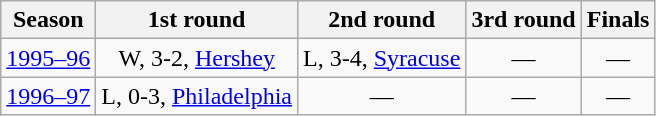<table class="wikitable" style="text-align:center">
<tr>
<th>Season</th>
<th>1st round</th>
<th>2nd round</th>
<th>3rd round</th>
<th>Finals</th>
</tr>
<tr>
<td><a href='#'>1995–96</a></td>
<td>W, 3-2, <a href='#'>Hershey</a></td>
<td>L, 3-4, <a href='#'>Syracuse</a></td>
<td>—</td>
<td>—</td>
</tr>
<tr>
<td><a href='#'>1996–97</a></td>
<td>L, 0-3, <a href='#'>Philadelphia</a></td>
<td>—</td>
<td>—</td>
<td>—</td>
</tr>
</table>
